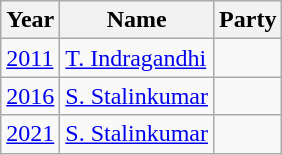<table class="wikitable sortable">
<tr>
<th>Year</th>
<th>Name</th>
<th colspan=2>Party</th>
</tr>
<tr>
<td><a href='#'>2011</a></td>
<td><a href='#'>T. Indragandhi</a></td>
<td></td>
</tr>
<tr>
<td><a href='#'>2016</a></td>
<td><a href='#'>S. Stalinkumar</a></td>
<td></td>
</tr>
<tr>
<td><a href='#'>2021</a></td>
<td><a href='#'>S. Stalinkumar</a></td>
<td></td>
</tr>
</table>
